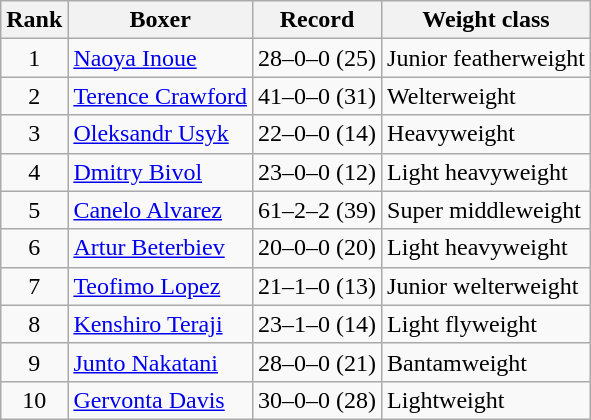<table class="wikitable">
<tr>
<th>Rank</th>
<th>Boxer</th>
<th>Record</th>
<th>Weight class</th>
</tr>
<tr align=center>
<td>1</td>
<td align="left"> <a href='#'>Naoya Inoue</a></td>
<td align="left">28–0–0 (25)</td>
<td align="left">Junior featherweight</td>
</tr>
<tr align="center">
<td>2</td>
<td align="left"> <a href='#'>Terence Crawford</a></td>
<td align="left">41–0–0 (31)</td>
<td align="left">Welterweight</td>
</tr>
<tr align="center">
<td>3</td>
<td align="left"> <a href='#'>Oleksandr Usyk</a></td>
<td align="left">22–0–0 (14)</td>
<td align="left">Heavyweight</td>
</tr>
<tr align="center">
<td>4</td>
<td align="left"> <a href='#'>Dmitry Bivol</a></td>
<td align="left">23–0–0 (12)</td>
<td align="left">Light heavyweight</td>
</tr>
<tr align=center>
<td>5</td>
<td align="left"> <a href='#'>Canelo Alvarez</a></td>
<td align="left">61–2–2 (39)</td>
<td align="left">Super middleweight</td>
</tr>
<tr align=center>
<td>6</td>
<td align=left> <a href='#'>Artur Beterbiev</a></td>
<td align=left>20–0–0 (20)</td>
<td align=left>Light heavyweight</td>
</tr>
<tr align=center>
<td>7</td>
<td align="left"> <a href='#'>Teofimo Lopez</a></td>
<td align="left">21–1–0 (13)</td>
<td align="left">Junior welterweight</td>
</tr>
<tr align="center">
<td>8</td>
<td align=left> <a href='#'>Kenshiro Teraji</a></td>
<td align=left>23–1–0 (14)</td>
<td align=left>Light flyweight</td>
</tr>
<tr align=center>
<td>9</td>
<td align="left"> <a href='#'>Junto Nakatani</a></td>
<td align="left">28–0–0 (21)</td>
<td align="left">Bantamweight</td>
</tr>
<tr align=center>
<td>10</td>
<td align="left"> <a href='#'>Gervonta Davis</a></td>
<td align="left">30–0–0 (28)</td>
<td align="left">Lightweight</td>
</tr>
</table>
